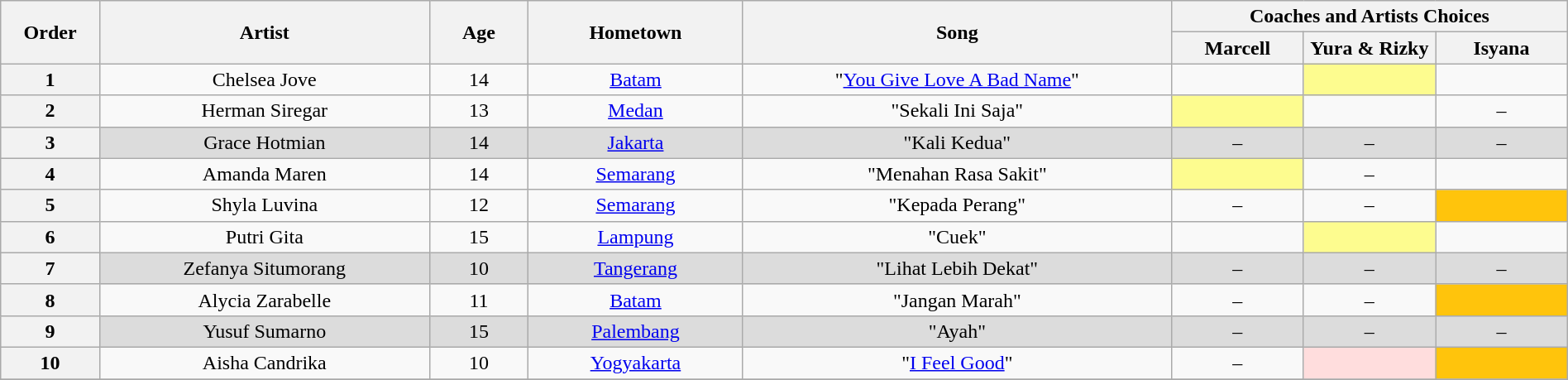<table class="wikitable" style="text-align:center; width:100%;">
<tr>
<th rowspan="2" scope="col" style="width:06%;">Order</th>
<th rowspan="2" scope="col" style="width:20%;">Artist</th>
<th rowspan="2" scope="col" style="width:06%;">Age</th>
<th rowspan="2" scope="col" style="width:13%;">Hometown</th>
<th rowspan="2" scope="col" style="width:26%;">Song</th>
<th colspan="3" scope="col" style="width:40%;">Coaches and Artists Choices</th>
</tr>
<tr>
<th style="width:08%;">Marcell</th>
<th style="width:08%;">Yura & Rizky</th>
<th style="width:08%;">Isyana</th>
</tr>
<tr>
<th>1</th>
<td>Chelsea Jove</td>
<td>14</td>
<td><a href='#'>Batam</a></td>
<td>"<a href='#'>You Give Love A Bad Name</a>"</td>
<td><strong></strong></td>
<td style="background:#fdfc8f;"><strong></strong></td>
<td><strong></strong></td>
</tr>
<tr>
<th>2</th>
<td>Herman Siregar</td>
<td>13</td>
<td><a href='#'>Medan</a></td>
<td>"Sekali Ini Saja"</td>
<td style="background:#fdfc8f;"><strong></strong></td>
<td><strong></strong></td>
<td>–</td>
</tr>
<tr style="background:#DCDCDC;">
<th>3</th>
<td>Grace Hotmian</td>
<td>14</td>
<td><a href='#'>Jakarta</a></td>
<td>"Kali Kedua"</td>
<td>–</td>
<td>–</td>
<td>–</td>
</tr>
<tr>
<th>4</th>
<td>Amanda Maren</td>
<td>14</td>
<td><a href='#'>Semarang</a></td>
<td>"Menahan Rasa Sakit"</td>
<td style="background:#fdfc8f;"><strong></strong></td>
<td>–</td>
<td><strong></strong></td>
</tr>
<tr>
<th>5</th>
<td>Shyla Luvina</td>
<td>12</td>
<td><a href='#'>Semarang</a></td>
<td>"Kepada Perang"</td>
<td>–</td>
<td>–</td>
<td style="background:#ffc40c"><strong></strong></td>
</tr>
<tr>
<th>6</th>
<td>Putri Gita</td>
<td>15</td>
<td><a href='#'>Lampung</a></td>
<td>"Cuek"</td>
<td><strong></strong></td>
<td style="background:#fdfc8f;"><strong></strong></td>
<td><strong></strong></td>
</tr>
<tr style="background:#DCDCDC;">
<th>7</th>
<td>Zefanya Situmorang</td>
<td>10</td>
<td><a href='#'>Tangerang</a></td>
<td>"Lihat Lebih Dekat"</td>
<td>–</td>
<td>–</td>
<td>–</td>
</tr>
<tr>
<th>8</th>
<td>Alycia Zarabelle</td>
<td>11</td>
<td><a href='#'>Batam</a></td>
<td>"Jangan Marah"</td>
<td>–</td>
<td>–</td>
<td style="background:#ffc40c"><strong></strong></td>
</tr>
<tr style="background:#DCDCDC;">
<th>9</th>
<td>Yusuf Sumarno</td>
<td>15</td>
<td><a href='#'>Palembang</a></td>
<td>"Ayah"</td>
<td>–</td>
<td>–</td>
<td>–</td>
</tr>
<tr>
<th>10</th>
<td>Aisha Candrika</td>
<td>10</td>
<td><a href='#'>Yogyakarta</a></td>
<td>"<a href='#'>I Feel Good</a>"</td>
<td>–</td>
<td style="background:#ffdddd;"> <strong></strong></td>
<td style="background:#ffc40c"><strong></strong></td>
</tr>
<tr>
</tr>
</table>
